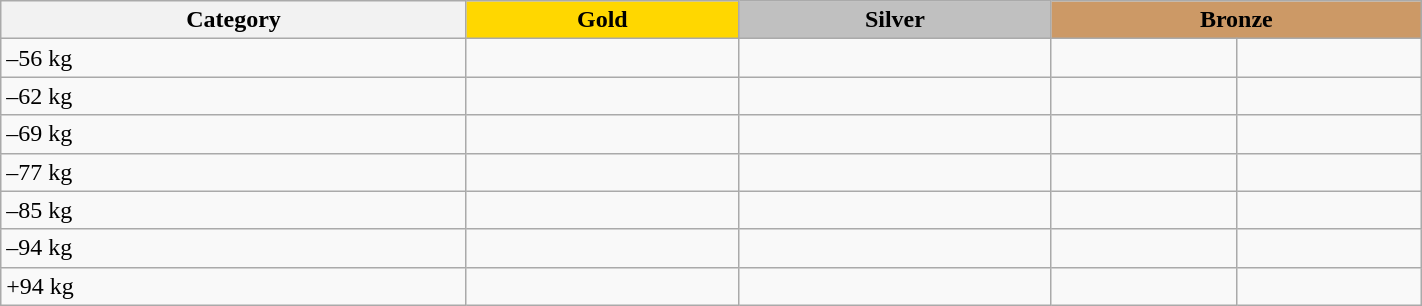<table class=wikitable  width=75%>
<tr>
<th>Category</th>
<th style="background: gold">Gold</th>
<th style="background: silver">Silver</th>
<th style="background: #cc9966" colspan=2>Bronze</th>
</tr>
<tr>
<td>–56 kg</td>
<td></td>
<td></td>
<td></td>
<td></td>
</tr>
<tr>
<td>–62 kg</td>
<td></td>
<td></td>
<td></td>
<td></td>
</tr>
<tr>
<td>–69 kg</td>
<td></td>
<td></td>
<td></td>
<td></td>
</tr>
<tr>
<td>–77 kg</td>
<td></td>
<td></td>
<td></td>
<td></td>
</tr>
<tr>
<td>–85 kg</td>
<td></td>
<td></td>
<td></td>
<td></td>
</tr>
<tr>
<td>–94 kg</td>
<td></td>
<td></td>
<td></td>
<td></td>
</tr>
<tr>
<td>+94 kg</td>
<td></td>
<td></td>
<td></td>
<td></td>
</tr>
</table>
